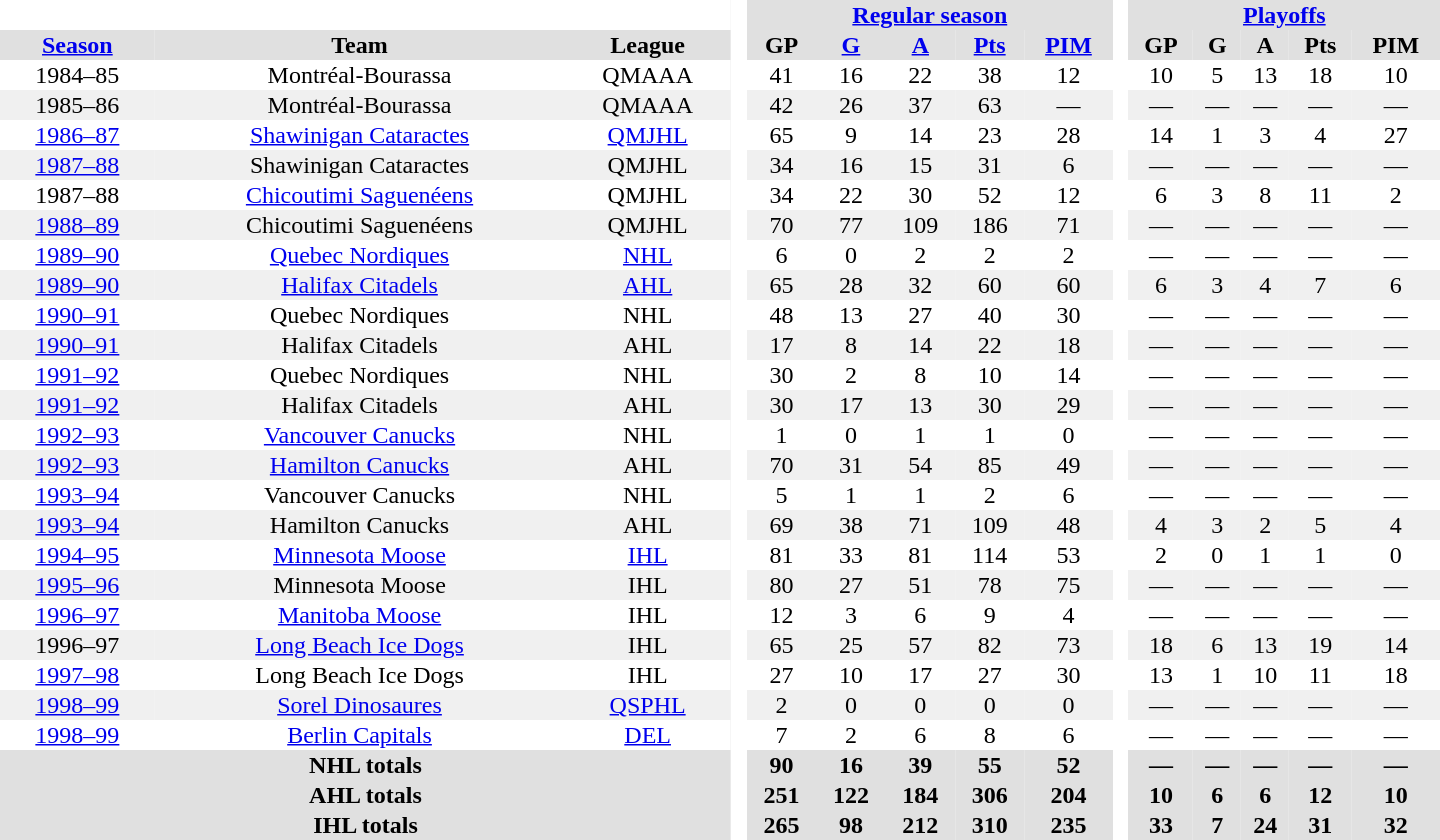<table border="0" cellpadding="1" cellspacing="0" style="text-align:center; width:60em">
<tr bgcolor="#e0e0e0">
<th colspan="3" bgcolor="#ffffff"> </th>
<th rowspan="99" bgcolor="#ffffff"> </th>
<th colspan="5"><a href='#'>Regular season</a></th>
<th rowspan="99" bgcolor="#ffffff"> </th>
<th colspan="5"><a href='#'>Playoffs</a></th>
</tr>
<tr bgcolor="#e0e0e0">
<th><a href='#'>Season</a></th>
<th>Team</th>
<th>League</th>
<th>GP</th>
<th><a href='#'>G</a></th>
<th><a href='#'>A</a></th>
<th><a href='#'>Pts</a></th>
<th><a href='#'>PIM</a></th>
<th>GP</th>
<th>G</th>
<th>A</th>
<th>Pts</th>
<th>PIM</th>
</tr>
<tr>
<td>1984–85</td>
<td>Montréal-Bourassa</td>
<td>QMAAA</td>
<td>41</td>
<td>16</td>
<td>22</td>
<td>38</td>
<td>12</td>
<td>10</td>
<td>5</td>
<td>13</td>
<td>18</td>
<td>10</td>
</tr>
<tr bgcolor="#f0f0f0">
<td>1985–86</td>
<td>Montréal-Bourassa</td>
<td>QMAAA</td>
<td>42</td>
<td>26</td>
<td>37</td>
<td>63</td>
<td>—</td>
<td>—</td>
<td>—</td>
<td>—</td>
<td>—</td>
<td>—</td>
</tr>
<tr>
<td><a href='#'>1986–87</a></td>
<td><a href='#'>Shawinigan Cataractes</a></td>
<td><a href='#'>QMJHL</a></td>
<td>65</td>
<td>9</td>
<td>14</td>
<td>23</td>
<td>28</td>
<td>14</td>
<td>1</td>
<td>3</td>
<td>4</td>
<td>27</td>
</tr>
<tr bgcolor="#f0f0f0">
<td><a href='#'>1987–88</a></td>
<td>Shawinigan Cataractes</td>
<td>QMJHL</td>
<td>34</td>
<td>16</td>
<td>15</td>
<td>31</td>
<td>6</td>
<td>—</td>
<td>—</td>
<td>—</td>
<td>—</td>
<td>—</td>
</tr>
<tr>
<td>1987–88</td>
<td><a href='#'>Chicoutimi Saguenéens</a></td>
<td>QMJHL</td>
<td>34</td>
<td>22</td>
<td>30</td>
<td>52</td>
<td>12</td>
<td>6</td>
<td>3</td>
<td>8</td>
<td>11</td>
<td>2</td>
</tr>
<tr bgcolor="#f0f0f0">
<td><a href='#'>1988–89</a></td>
<td>Chicoutimi Saguenéens</td>
<td>QMJHL</td>
<td>70</td>
<td>77</td>
<td>109</td>
<td>186</td>
<td>71</td>
<td>—</td>
<td>—</td>
<td>—</td>
<td>—</td>
<td>—</td>
</tr>
<tr>
<td><a href='#'>1989–90</a></td>
<td><a href='#'>Quebec Nordiques</a></td>
<td><a href='#'>NHL</a></td>
<td>6</td>
<td>0</td>
<td>2</td>
<td>2</td>
<td>2</td>
<td>—</td>
<td>—</td>
<td>—</td>
<td>—</td>
<td>—</td>
</tr>
<tr bgcolor="#f0f0f0">
<td><a href='#'>1989–90</a></td>
<td><a href='#'>Halifax Citadels</a></td>
<td><a href='#'>AHL</a></td>
<td>65</td>
<td>28</td>
<td>32</td>
<td>60</td>
<td>60</td>
<td>6</td>
<td>3</td>
<td>4</td>
<td>7</td>
<td>6</td>
</tr>
<tr>
<td><a href='#'>1990–91</a></td>
<td>Quebec Nordiques</td>
<td>NHL</td>
<td>48</td>
<td>13</td>
<td>27</td>
<td>40</td>
<td>30</td>
<td>—</td>
<td>—</td>
<td>—</td>
<td>—</td>
<td>—</td>
</tr>
<tr bgcolor="#f0f0f0">
<td><a href='#'>1990–91</a></td>
<td>Halifax Citadels</td>
<td>AHL</td>
<td>17</td>
<td>8</td>
<td>14</td>
<td>22</td>
<td>18</td>
<td>—</td>
<td>—</td>
<td>—</td>
<td>—</td>
<td>—</td>
</tr>
<tr>
<td><a href='#'>1991–92</a></td>
<td>Quebec Nordiques</td>
<td>NHL</td>
<td>30</td>
<td>2</td>
<td>8</td>
<td>10</td>
<td>14</td>
<td>—</td>
<td>—</td>
<td>—</td>
<td>—</td>
<td>—</td>
</tr>
<tr bgcolor="#f0f0f0">
<td><a href='#'>1991–92</a></td>
<td>Halifax Citadels</td>
<td>AHL</td>
<td>30</td>
<td>17</td>
<td>13</td>
<td>30</td>
<td>29</td>
<td>—</td>
<td>—</td>
<td>—</td>
<td>—</td>
<td>—</td>
</tr>
<tr>
<td><a href='#'>1992–93</a></td>
<td><a href='#'>Vancouver Canucks</a></td>
<td>NHL</td>
<td>1</td>
<td>0</td>
<td>1</td>
<td>1</td>
<td>0</td>
<td>—</td>
<td>—</td>
<td>—</td>
<td>—</td>
<td>—</td>
</tr>
<tr bgcolor="#f0f0f0">
<td><a href='#'>1992–93</a></td>
<td><a href='#'>Hamilton Canucks</a></td>
<td>AHL</td>
<td>70</td>
<td>31</td>
<td>54</td>
<td>85</td>
<td>49</td>
<td>—</td>
<td>—</td>
<td>—</td>
<td>—</td>
<td>—</td>
</tr>
<tr>
<td><a href='#'>1993–94</a></td>
<td>Vancouver Canucks</td>
<td>NHL</td>
<td>5</td>
<td>1</td>
<td>1</td>
<td>2</td>
<td>6</td>
<td>—</td>
<td>—</td>
<td>—</td>
<td>—</td>
<td>—</td>
</tr>
<tr bgcolor="#f0f0f0">
<td><a href='#'>1993–94</a></td>
<td>Hamilton Canucks</td>
<td>AHL</td>
<td>69</td>
<td>38</td>
<td>71</td>
<td>109</td>
<td>48</td>
<td>4</td>
<td>3</td>
<td>2</td>
<td>5</td>
<td>4</td>
</tr>
<tr>
<td><a href='#'>1994–95</a></td>
<td><a href='#'>Minnesota Moose</a></td>
<td><a href='#'>IHL</a></td>
<td>81</td>
<td>33</td>
<td>81</td>
<td>114</td>
<td>53</td>
<td>2</td>
<td>0</td>
<td>1</td>
<td>1</td>
<td>0</td>
</tr>
<tr bgcolor="#f0f0f0">
<td><a href='#'>1995–96</a></td>
<td>Minnesota Moose</td>
<td>IHL</td>
<td>80</td>
<td>27</td>
<td>51</td>
<td>78</td>
<td>75</td>
<td>—</td>
<td>—</td>
<td>—</td>
<td>—</td>
<td>—</td>
</tr>
<tr>
<td><a href='#'>1996–97</a></td>
<td><a href='#'>Manitoba Moose</a></td>
<td>IHL</td>
<td>12</td>
<td>3</td>
<td>6</td>
<td>9</td>
<td>4</td>
<td>—</td>
<td>—</td>
<td>—</td>
<td>—</td>
<td>—</td>
</tr>
<tr bgcolor="#f0f0f0">
<td>1996–97</td>
<td><a href='#'>Long Beach Ice Dogs</a></td>
<td>IHL</td>
<td>65</td>
<td>25</td>
<td>57</td>
<td>82</td>
<td>73</td>
<td>18</td>
<td>6</td>
<td>13</td>
<td>19</td>
<td>14</td>
</tr>
<tr>
<td><a href='#'>1997–98</a></td>
<td>Long Beach Ice Dogs</td>
<td>IHL</td>
<td>27</td>
<td>10</td>
<td>17</td>
<td>27</td>
<td>30</td>
<td>13</td>
<td>1</td>
<td>10</td>
<td>11</td>
<td>18</td>
</tr>
<tr bgcolor="#f0f0f0">
<td><a href='#'>1998–99</a></td>
<td><a href='#'>Sorel Dinosaures</a></td>
<td><a href='#'>QSPHL</a></td>
<td>2</td>
<td>0</td>
<td>0</td>
<td>0</td>
<td>0</td>
<td>—</td>
<td>—</td>
<td>—</td>
<td>—</td>
<td>—</td>
</tr>
<tr>
<td><a href='#'>1998–99</a></td>
<td><a href='#'>Berlin Capitals</a></td>
<td><a href='#'>DEL</a></td>
<td>7</td>
<td>2</td>
<td>6</td>
<td>8</td>
<td>6</td>
<td>—</td>
<td>—</td>
<td>—</td>
<td>—</td>
<td>—</td>
</tr>
<tr bgcolor="#e0e0e0">
<th colspan="3">NHL totals</th>
<th>90</th>
<th>16</th>
<th>39</th>
<th>55</th>
<th>52</th>
<th>—</th>
<th>—</th>
<th>—</th>
<th>—</th>
<th>—</th>
</tr>
<tr bgcolor="#e0e0e0">
<th colspan="3">AHL totals</th>
<th>251</th>
<th>122</th>
<th>184</th>
<th>306</th>
<th>204</th>
<th>10</th>
<th>6</th>
<th>6</th>
<th>12</th>
<th>10</th>
</tr>
<tr bgcolor="#e0e0e0">
<th colspan="3">IHL totals</th>
<th>265</th>
<th>98</th>
<th>212</th>
<th>310</th>
<th>235</th>
<th>33</th>
<th>7</th>
<th>24</th>
<th>31</th>
<th>32</th>
</tr>
</table>
